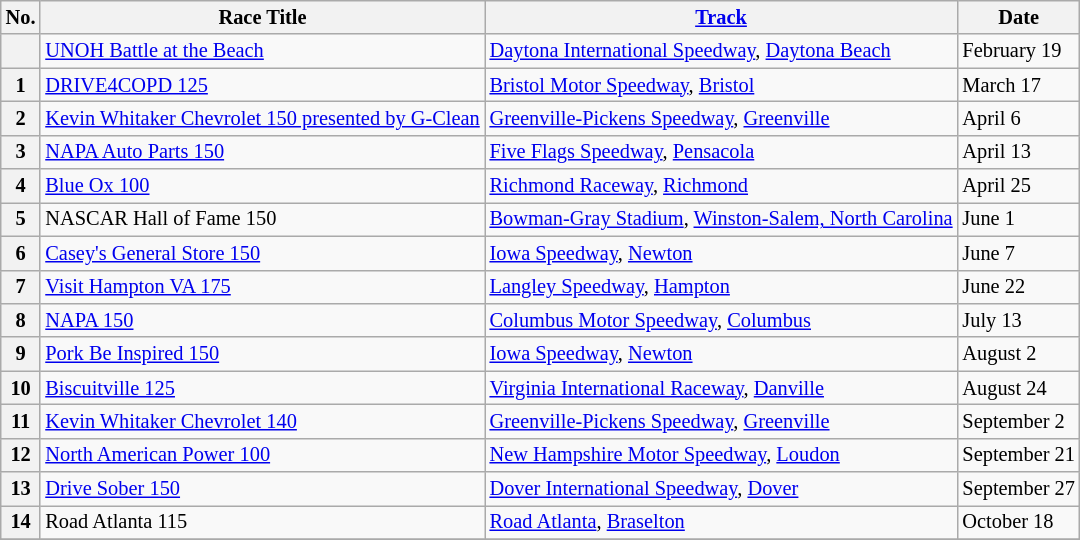<table class="wikitable" style="font-size:85%;">
<tr>
<th>No.</th>
<th>Race Title</th>
<th><a href='#'>Track</a></th>
<th>Date</th>
</tr>
<tr>
<th></th>
<td><a href='#'>UNOH Battle at the Beach</a></td>
<td><a href='#'>Daytona International Speedway</a>, <a href='#'>Daytona Beach</a></td>
<td>February 19</td>
</tr>
<tr>
<th>1</th>
<td><a href='#'>DRIVE4COPD 125</a></td>
<td><a href='#'>Bristol Motor Speedway</a>, <a href='#'>Bristol</a></td>
<td>March 17</td>
</tr>
<tr>
<th>2</th>
<td><a href='#'>Kevin Whitaker Chevrolet 150 presented by G-Clean</a></td>
<td><a href='#'>Greenville-Pickens Speedway</a>, <a href='#'>Greenville</a></td>
<td>April 6</td>
</tr>
<tr>
<th>3</th>
<td><a href='#'>NAPA Auto Parts 150</a></td>
<td><a href='#'>Five Flags Speedway</a>, <a href='#'>Pensacola</a></td>
<td>April 13</td>
</tr>
<tr>
<th>4</th>
<td><a href='#'>Blue Ox 100</a></td>
<td><a href='#'>Richmond Raceway</a>, <a href='#'>Richmond</a></td>
<td>April 25</td>
</tr>
<tr>
<th>5</th>
<td>NASCAR Hall of Fame 150</td>
<td><a href='#'>Bowman-Gray Stadium</a>, <a href='#'>Winston-Salem, North Carolina</a></td>
<td>June 1</td>
</tr>
<tr>
<th>6</th>
<td><a href='#'>Casey's General Store 150</a></td>
<td><a href='#'>Iowa Speedway</a>, <a href='#'>Newton</a></td>
<td>June 7</td>
</tr>
<tr>
<th>7</th>
<td><a href='#'>Visit Hampton VA 175</a></td>
<td><a href='#'>Langley Speedway</a>, <a href='#'>Hampton</a></td>
<td>June 22</td>
</tr>
<tr>
<th>8</th>
<td><a href='#'>NAPA 150</a></td>
<td><a href='#'>Columbus Motor Speedway</a>, <a href='#'>Columbus</a></td>
<td>July 13</td>
</tr>
<tr>
<th>9</th>
<td><a href='#'>Pork Be Inspired 150</a></td>
<td><a href='#'>Iowa Speedway</a>, <a href='#'>Newton</a></td>
<td>August 2</td>
</tr>
<tr>
<th>10</th>
<td><a href='#'>Biscuitville 125</a></td>
<td><a href='#'>Virginia International Raceway</a>, <a href='#'>Danville</a></td>
<td>August 24</td>
</tr>
<tr>
<th>11</th>
<td><a href='#'>Kevin Whitaker Chevrolet 140</a></td>
<td><a href='#'>Greenville-Pickens Speedway</a>, <a href='#'>Greenville</a></td>
<td>September 2</td>
</tr>
<tr>
<th>12</th>
<td><a href='#'>North American Power 100</a></td>
<td><a href='#'>New Hampshire Motor Speedway</a>, <a href='#'>Loudon</a></td>
<td>September 21</td>
</tr>
<tr>
<th>13</th>
<td><a href='#'>Drive Sober 150</a></td>
<td><a href='#'>Dover International Speedway</a>, <a href='#'>Dover</a></td>
<td>September 27</td>
</tr>
<tr>
<th>14</th>
<td>Road Atlanta 115</td>
<td><a href='#'>Road Atlanta</a>, <a href='#'>Braselton</a></td>
<td>October 18</td>
</tr>
<tr>
</tr>
</table>
